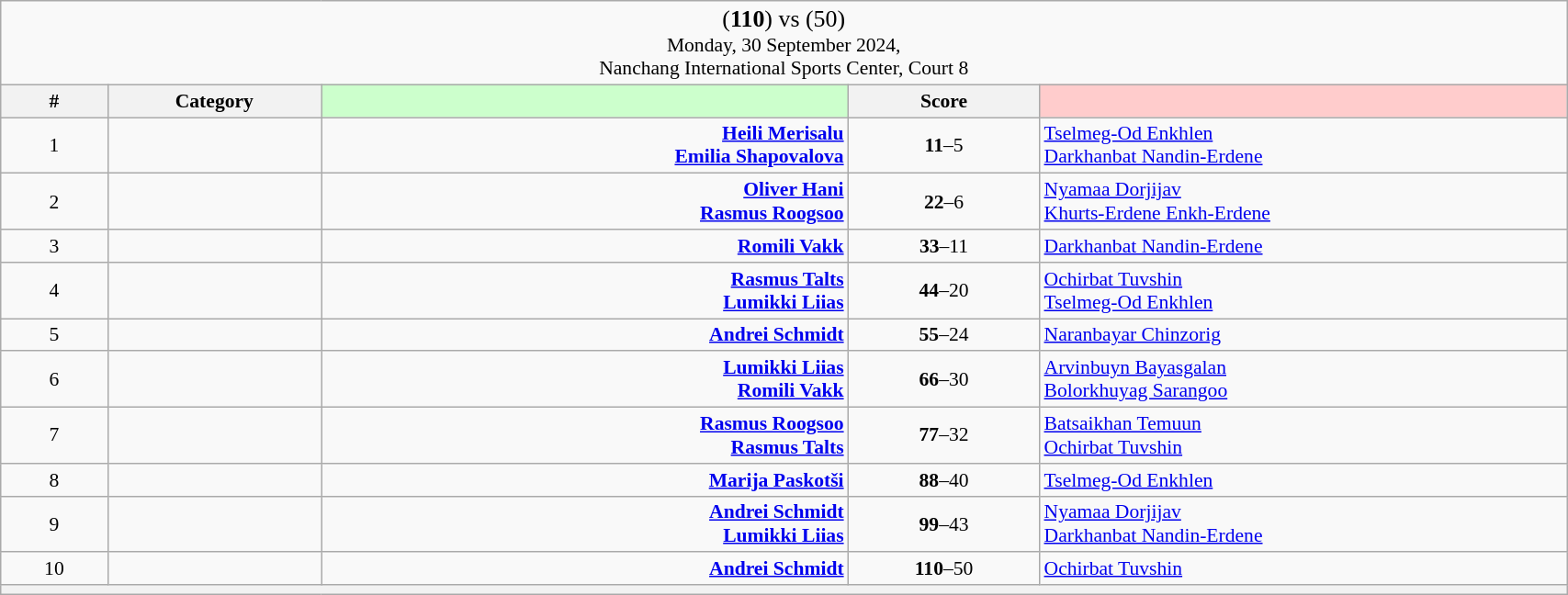<table class="wikitable mw-collapsible mw-collapsed" style="font-size:90%; text-align:center" width="90%">
<tr>
<td colspan="5"><big>(<strong>110</strong>) <strong></strong> vs  (50)</big><br>Monday, 30 September 2024, <br>Nanchang International Sports Center, Court 8</td>
</tr>
<tr>
<th width="25">#</th>
<th width="50">Category</th>
<th style="background-color:#CCFFCC" width="150"></th>
<th width="50">Score<br></th>
<th style="background-color:#FFCCCC" width="150"></th>
</tr>
<tr>
<td>1</td>
<td></td>
<td align="right"><strong><a href='#'>Heili Merisalu</a> <br><a href='#'>Emilia Shapovalova</a> </strong></td>
<td><strong>11</strong>–5<br></td>
<td align="left"> <a href='#'>Tselmeg-Od Enkhlen</a><br> <a href='#'>Darkhanbat Nandin-Erdene</a></td>
</tr>
<tr>
<td>2</td>
<td></td>
<td align="right"><strong><a href='#'>Oliver Hani</a> <br><a href='#'>Rasmus Roogsoo</a> </strong></td>
<td><strong>22</strong>–6<br></td>
<td align="left"> <a href='#'>Nyamaa Dorjijav</a><br> <a href='#'>Khurts-Erdene Enkh-Erdene</a></td>
</tr>
<tr>
<td>3</td>
<td></td>
<td align="right"><strong><a href='#'>Romili Vakk</a> </strong></td>
<td><strong>33</strong>–11<br></td>
<td align="left"> <a href='#'>Darkhanbat Nandin-Erdene</a></td>
</tr>
<tr>
<td>4</td>
<td></td>
<td align="right"><strong><a href='#'>Rasmus Talts</a> <br><a href='#'>Lumikki Liias</a> </strong></td>
<td><strong>44</strong>–20<br></td>
<td align="left"> <a href='#'>Ochirbat Tuvshin</a><br> <a href='#'>Tselmeg-Od Enkhlen</a></td>
</tr>
<tr>
<td>5</td>
<td></td>
<td align="right"><strong><a href='#'>Andrei Schmidt</a> </strong></td>
<td><strong>55</strong>–24<br></td>
<td align="left"> <a href='#'>Naranbayar Chinzorig</a></td>
</tr>
<tr>
<td>6</td>
<td></td>
<td align="right"><strong><a href='#'>Lumikki Liias</a> <br><a href='#'>Romili Vakk</a> </strong></td>
<td><strong>66</strong>–30<br></td>
<td align="left"> <a href='#'>Arvinbuyn Bayasgalan</a><br> <a href='#'>Bolorkhuyag Sarangoo</a></td>
</tr>
<tr>
<td>7</td>
<td></td>
<td align="right"><strong><a href='#'>Rasmus Roogsoo</a> <br><a href='#'>Rasmus Talts</a> </strong></td>
<td><strong>77</strong>–32<br></td>
<td align="left"> <a href='#'>Batsaikhan Temuun</a><br> <a href='#'>Ochirbat Tuvshin</a></td>
</tr>
<tr>
<td>8</td>
<td></td>
<td align="right"><strong><a href='#'>Marija Paskotši</a> </strong></td>
<td><strong>88</strong>–40<br></td>
<td align="left"> <a href='#'>Tselmeg-Od Enkhlen</a></td>
</tr>
<tr>
<td>9</td>
<td></td>
<td align="right"><strong><a href='#'>Andrei Schmidt</a> <br><a href='#'>Lumikki Liias</a> </strong></td>
<td><strong>99</strong>–43<br></td>
<td align="left"> <a href='#'>Nyamaa Dorjijav</a><br> <a href='#'>Darkhanbat Nandin-Erdene</a></td>
</tr>
<tr>
<td>10</td>
<td></td>
<td align="right"><strong><a href='#'>Andrei Schmidt</a> </strong></td>
<td><strong>110</strong>–50<br></td>
<td align="left"> <a href='#'>Ochirbat Tuvshin</a></td>
</tr>
<tr>
<th colspan="5"></th>
</tr>
</table>
